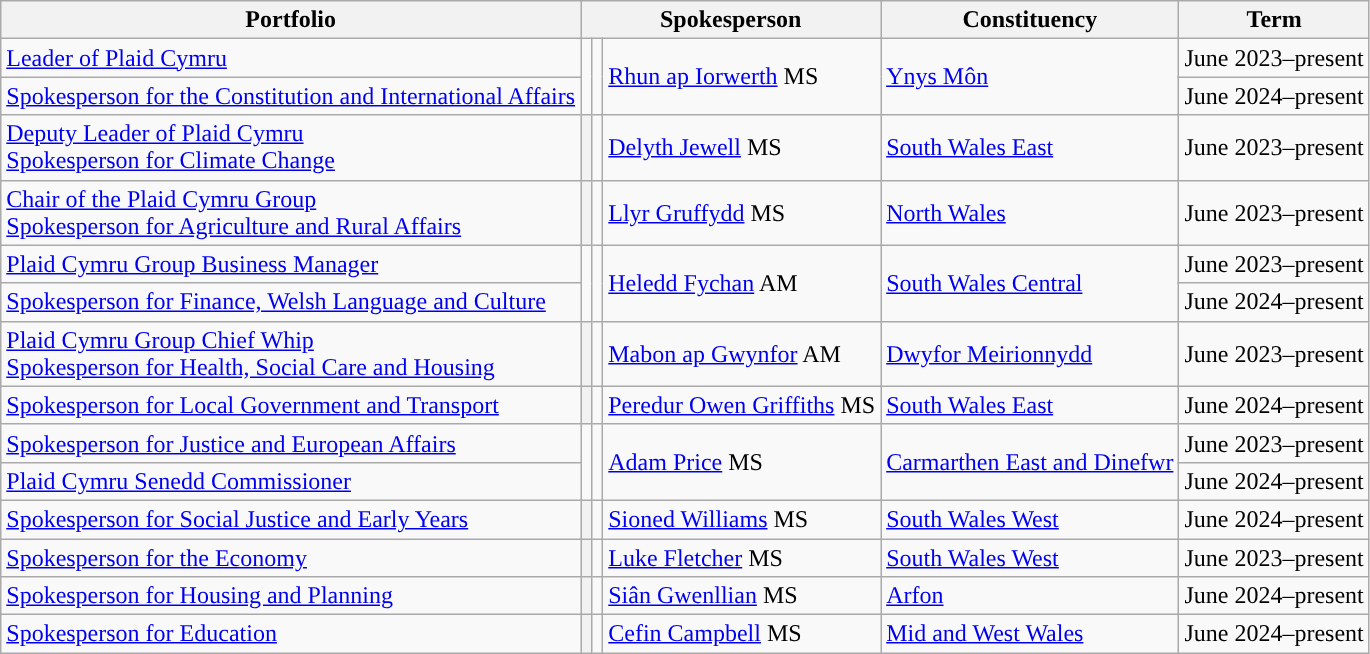<table class="wikitable">
<tr>
<th colspan="1">Portfolio</th>
<th colspan="3">Spokesperson</th>
<th colspan="1">Constituency</th>
<th colspan="1">Term</th>
</tr>
<tr>
<td><a href='#'>Leader of Plaid Cymru</a></td>
<td rowspan="2" style="background: "></td>
<td rowspan="2"></td>
<td rowspan="2"><a href='#'>Rhun ap Iorwerth</a> MS</td>
<td rowspan="2"><a href='#'>Ynys Môn</a></td>
<td>June 2023–present</td>
</tr>
<tr>
<td><a href='#'>Spokesperson for the Constitution and International Affairs</a></td>
<td>June 2024–present</td>
</tr>
<tr>
<td><a href='#'>Deputy Leader of Plaid Cymru</a><br><a href='#'>Spokesperson for Climate Change</a></td>
<th style="background: "></th>
<td></td>
<td><a href='#'>Delyth Jewell</a> MS</td>
<td><a href='#'>South Wales East</a></td>
<td>June 2023–present</td>
</tr>
<tr>
<td><a href='#'>Chair of the Plaid Cymru Group</a><br><a href='#'>Spokesperson for Agriculture and Rural Affairs</a></td>
<th style="background-color: "></th>
<td></td>
<td><a href='#'>Llyr Gruffydd</a> MS</td>
<td><a href='#'>North Wales</a></td>
<td>June 2023–present</td>
</tr>
<tr>
<td><a href='#'>Plaid Cymru Group Business Manager</a></td>
<td rowspan="2" style="background-color: "></td>
<td rowspan="2"></td>
<td rowspan="2"><a href='#'>Heledd Fychan</a> AM</td>
<td rowspan="2"><a href='#'>South Wales Central</a></td>
<td>June 2023–present</td>
</tr>
<tr>
<td><a href='#'>Spokesperson for Finance, Welsh Language and Culture</a></td>
<td>June 2024–present</td>
</tr>
<tr>
<td><a href='#'>Plaid Cymru Group Chief Whip</a><br><a href='#'>Spokesperson for Health, Social Care and Housing</a></td>
<th style="background-color: "></th>
<td></td>
<td><a href='#'>Mabon ap Gwynfor</a> AM</td>
<td><a href='#'>Dwyfor Meirionnydd</a></td>
<td>June 2023–present</td>
</tr>
<tr>
<td><a href='#'>Spokesperson for Local Government and Transport</a></td>
<th style="background-color: "></th>
<td></td>
<td><a href='#'>Peredur Owen Griffiths</a> MS</td>
<td><a href='#'>South Wales East</a></td>
<td>June 2024–present</td>
</tr>
<tr>
<td><a href='#'>Spokesperson for Justice and European Affairs</a></td>
<td rowspan="2" style="background-color: "></td>
<td rowspan="2"></td>
<td rowspan="2"><a href='#'>Adam Price</a> MS</td>
<td rowspan="2"><a href='#'>Carmarthen East and Dinefwr</a></td>
<td>June 2023–present</td>
</tr>
<tr>
<td><a href='#'>Plaid Cymru Senedd Commissioner</a></td>
<td>June 2024–present</td>
</tr>
<tr>
<td><a href='#'>Spokesperson for Social Justice and Early Years</a></td>
<th style="background-color: "></th>
<td></td>
<td><a href='#'>Sioned Williams</a> MS</td>
<td><a href='#'>South Wales West</a></td>
<td>June 2024–present</td>
</tr>
<tr>
<td><a href='#'>Spokesperson for the Economy</a></td>
<th style="background-color: "></th>
<td></td>
<td><a href='#'>Luke Fletcher</a> MS</td>
<td><a href='#'>South Wales West</a></td>
<td>June 2023–present</td>
</tr>
<tr>
<td><a href='#'>Spokesperson for Housing and Planning</a></td>
<th style="background-color: "></th>
<td></td>
<td><a href='#'>Siân Gwenllian</a> MS</td>
<td><a href='#'>Arfon</a></td>
<td>June 2024–present</td>
</tr>
<tr>
<td><a href='#'>Spokesperson for Education</a></td>
<th style="background-color: "></th>
<td></td>
<td><a href='#'>Cefin Campbell</a> MS</td>
<td><a href='#'>Mid and West Wales</a></td>
<td>June 2024–present</td>
</tr>
</table>
